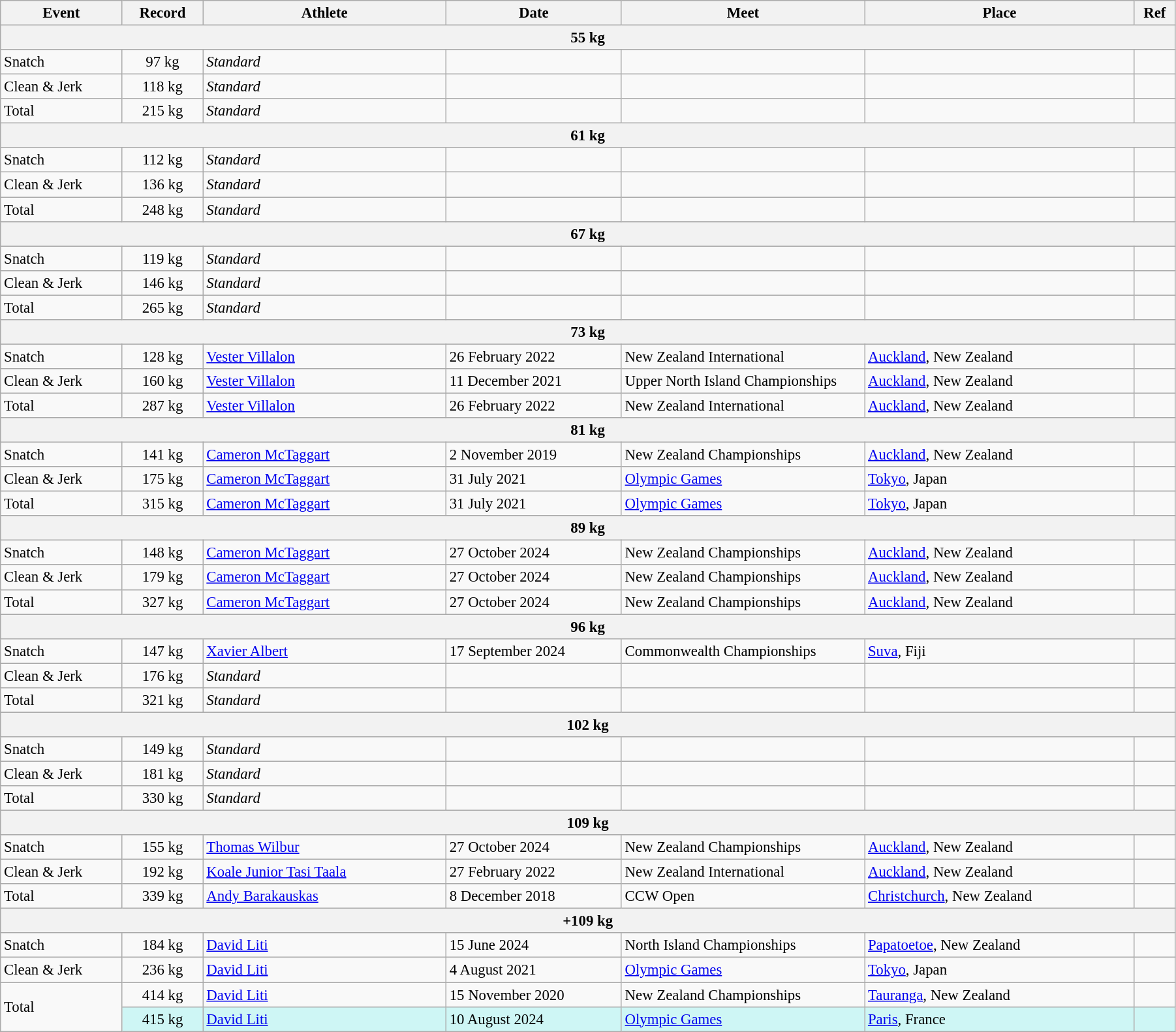<table class="wikitable" style="font-size:95%; width: 95%;">
<tr>
<th width=9%>Event</th>
<th width=6%>Record</th>
<th width=18%>Athlete</th>
<th width=13%>Date</th>
<th width=18%>Meet</th>
<th width=20%>Place</th>
<th width=3%>Ref</th>
</tr>
<tr bgcolor="#DDDDDD">
<th colspan="7">55 kg</th>
</tr>
<tr>
<td>Snatch</td>
<td align=center>97 kg</td>
<td><em>Standard</em></td>
<td></td>
<td></td>
<td></td>
<td></td>
</tr>
<tr>
<td>Clean & Jerk</td>
<td align=center>118 kg</td>
<td><em>Standard</em></td>
<td></td>
<td></td>
<td></td>
<td></td>
</tr>
<tr>
<td>Total</td>
<td align=center>215 kg</td>
<td><em>Standard</em></td>
<td></td>
<td></td>
<td></td>
<td></td>
</tr>
<tr bgcolor="#DDDDDD">
<th colspan="7">61 kg</th>
</tr>
<tr>
<td>Snatch</td>
<td align=center>112 kg</td>
<td><em>Standard</em></td>
<td></td>
<td></td>
<td></td>
<td></td>
</tr>
<tr>
<td>Clean & Jerk</td>
<td align=center>136 kg</td>
<td><em>Standard</em></td>
<td></td>
<td></td>
<td></td>
<td></td>
</tr>
<tr>
<td>Total</td>
<td align=center>248 kg</td>
<td><em>Standard</em></td>
<td></td>
<td></td>
<td></td>
<td></td>
</tr>
<tr bgcolor="#DDDDDD">
<th colspan="7">67 kg</th>
</tr>
<tr>
<td>Snatch</td>
<td align=center>119 kg</td>
<td><em>Standard</em></td>
<td></td>
<td></td>
<td></td>
<td></td>
</tr>
<tr>
<td>Clean & Jerk</td>
<td align=center>146 kg</td>
<td><em>Standard</em></td>
<td></td>
<td></td>
<td></td>
<td></td>
</tr>
<tr>
<td>Total</td>
<td align=center>265 kg</td>
<td><em>Standard</em></td>
<td></td>
<td></td>
<td></td>
<td></td>
</tr>
<tr bgcolor="#DDDDDD">
<th colspan="7">73 kg</th>
</tr>
<tr>
<td>Snatch</td>
<td align=center>128 kg</td>
<td><a href='#'>Vester Villalon</a></td>
<td>26 February 2022</td>
<td>New Zealand International</td>
<td><a href='#'>Auckland</a>, New Zealand</td>
<td></td>
</tr>
<tr>
<td>Clean & Jerk</td>
<td align=center>160 kg</td>
<td><a href='#'>Vester Villalon</a></td>
<td>11 December 2021</td>
<td>Upper North Island Championships</td>
<td><a href='#'>Auckland</a>, New Zealand</td>
<td></td>
</tr>
<tr>
<td>Total</td>
<td align=center>287 kg</td>
<td><a href='#'>Vester Villalon</a></td>
<td>26 February 2022</td>
<td>New Zealand International</td>
<td><a href='#'>Auckland</a>, New Zealand</td>
<td></td>
</tr>
<tr bgcolor="#DDDDDD">
<th colspan="7">81 kg</th>
</tr>
<tr>
<td>Snatch</td>
<td align=center>141 kg</td>
<td><a href='#'>Cameron McTaggart</a></td>
<td>2 November 2019</td>
<td>New Zealand Championships</td>
<td><a href='#'>Auckland</a>, New Zealand</td>
<td></td>
</tr>
<tr>
<td>Clean & Jerk</td>
<td align=center>175 kg</td>
<td><a href='#'>Cameron McTaggart</a></td>
<td>31 July 2021</td>
<td><a href='#'>Olympic Games</a></td>
<td><a href='#'>Tokyo</a>, Japan</td>
<td></td>
</tr>
<tr>
<td>Total</td>
<td align=center>315 kg</td>
<td><a href='#'>Cameron McTaggart</a></td>
<td>31 July 2021</td>
<td><a href='#'>Olympic Games</a></td>
<td><a href='#'>Tokyo</a>, Japan</td>
<td></td>
</tr>
<tr bgcolor="#DDDDDD">
<th colspan="7">89 kg</th>
</tr>
<tr>
<td>Snatch</td>
<td align=center>148 kg</td>
<td><a href='#'>Cameron McTaggart</a></td>
<td>27 October 2024</td>
<td>New Zealand Championships</td>
<td><a href='#'>Auckland</a>, New Zealand</td>
<td></td>
</tr>
<tr>
<td>Clean & Jerk</td>
<td align=center>179 kg</td>
<td><a href='#'>Cameron McTaggart</a></td>
<td>27 October 2024</td>
<td>New Zealand Championships</td>
<td><a href='#'>Auckland</a>, New Zealand</td>
<td></td>
</tr>
<tr>
<td>Total</td>
<td align=center>327 kg</td>
<td><a href='#'>Cameron McTaggart</a></td>
<td>27 October 2024</td>
<td>New Zealand Championships</td>
<td><a href='#'>Auckland</a>, New Zealand</td>
<td></td>
</tr>
<tr bgcolor="#DDDDDD">
<th colspan="7">96 kg</th>
</tr>
<tr>
<td>Snatch</td>
<td align=center>147 kg</td>
<td><a href='#'>Xavier Albert</a></td>
<td>17 September 2024</td>
<td>Commonwealth Championships</td>
<td><a href='#'>Suva</a>, Fiji</td>
<td></td>
</tr>
<tr>
<td>Clean & Jerk</td>
<td align=center>176 kg</td>
<td><em>Standard</em></td>
<td></td>
<td></td>
<td></td>
<td></td>
</tr>
<tr>
<td>Total</td>
<td align=center>321 kg</td>
<td><em>Standard</em></td>
<td></td>
<td></td>
<td></td>
<td></td>
</tr>
<tr bgcolor="#DDDDDD">
<th colspan="7">102 kg</th>
</tr>
<tr>
<td>Snatch</td>
<td align=center>149 kg</td>
<td><em>Standard</em></td>
<td></td>
<td></td>
<td></td>
<td></td>
</tr>
<tr>
<td>Clean & Jerk</td>
<td align=center>181 kg</td>
<td><em>Standard</em></td>
<td></td>
<td></td>
<td></td>
<td></td>
</tr>
<tr>
<td>Total</td>
<td align=center>330 kg</td>
<td><em>Standard</em></td>
<td></td>
<td></td>
<td></td>
<td></td>
</tr>
<tr bgcolor="#DDDDDD">
<th colspan="7">109 kg</th>
</tr>
<tr>
<td>Snatch</td>
<td align=center>155 kg</td>
<td><a href='#'>Thomas Wilbur</a></td>
<td>27 October 2024</td>
<td>New Zealand Championships</td>
<td><a href='#'>Auckland</a>, New Zealand</td>
<td></td>
</tr>
<tr>
<td>Clean & Jerk</td>
<td align=center>192 kg</td>
<td><a href='#'>Koale Junior Tasi Taala</a></td>
<td>27 February 2022</td>
<td>New Zealand International</td>
<td><a href='#'>Auckland</a>, New Zealand</td>
<td></td>
</tr>
<tr>
<td>Total</td>
<td align=center>339 kg</td>
<td><a href='#'>Andy Barakauskas</a></td>
<td>8 December 2018</td>
<td>CCW Open</td>
<td><a href='#'>Christchurch</a>, New Zealand</td>
<td></td>
</tr>
<tr bgcolor="#DDDDDD">
<th colspan="7">+109 kg</th>
</tr>
<tr>
<td>Snatch</td>
<td align=center>184 kg</td>
<td><a href='#'>David Liti</a></td>
<td>15 June 2024</td>
<td>North Island Championships</td>
<td><a href='#'>Papatoetoe</a>, New Zealand</td>
<td></td>
</tr>
<tr>
<td>Clean & Jerk</td>
<td align=center>236 kg</td>
<td><a href='#'>David Liti</a></td>
<td>4 August 2021</td>
<td><a href='#'>Olympic Games</a></td>
<td><a href='#'>Tokyo</a>, Japan</td>
<td></td>
</tr>
<tr>
<td rowspan=2>Total</td>
<td align=center>414 kg</td>
<td><a href='#'>David Liti</a></td>
<td>15 November 2020</td>
<td>New Zealand Championships</td>
<td><a href='#'>Tauranga</a>, New Zealand</td>
<td></td>
</tr>
<tr bgcolor=#CEF6F5>
<td align=center>415 kg</td>
<td><a href='#'>David Liti</a></td>
<td>10 August 2024</td>
<td><a href='#'>Olympic Games</a></td>
<td><a href='#'>Paris</a>, France</td>
<td></td>
</tr>
</table>
